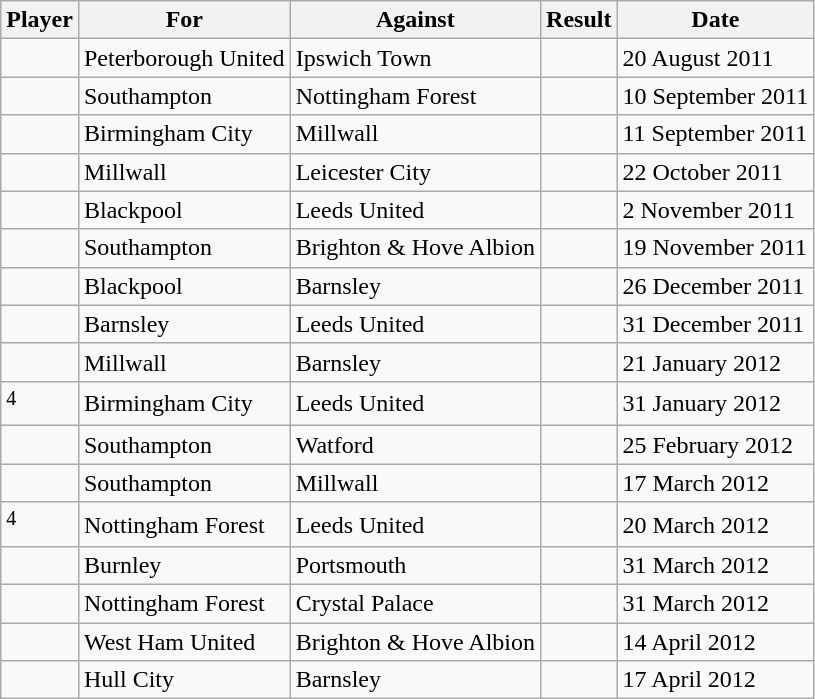<table class="wikitable sortable">
<tr>
<th>Player</th>
<th>For</th>
<th>Against</th>
<th style="text-align:center;">Result</th>
<th>Date</th>
</tr>
<tr>
<td></td>
<td>Peterborough United</td>
<td>Ipswich Town</td>
<td></td>
<td>20 August 2011</td>
</tr>
<tr>
<td></td>
<td>Southampton</td>
<td>Nottingham Forest</td>
<td></td>
<td>10 September 2011</td>
</tr>
<tr>
<td></td>
<td>Birmingham City</td>
<td>Millwall</td>
<td></td>
<td>11 September 2011</td>
</tr>
<tr>
<td></td>
<td>Millwall</td>
<td>Leicester City</td>
<td></td>
<td>22 October 2011</td>
</tr>
<tr>
<td></td>
<td>Blackpool</td>
<td>Leeds United</td>
<td></td>
<td>2 November 2011</td>
</tr>
<tr>
<td></td>
<td>Southampton</td>
<td>Brighton & Hove Albion</td>
<td></td>
<td>19 November 2011</td>
</tr>
<tr>
<td></td>
<td>Blackpool</td>
<td>Barnsley</td>
<td></td>
<td>26 December 2011</td>
</tr>
<tr>
<td></td>
<td>Barnsley</td>
<td>Leeds United</td>
<td> </td>
<td>31 December 2011</td>
</tr>
<tr>
<td></td>
<td>Millwall</td>
<td>Barnsley</td>
<td></td>
<td>21 January 2012</td>
</tr>
<tr>
<td><sup>4</sup></td>
<td>Birmingham City</td>
<td>Leeds United</td>
<td></td>
<td>31 January 2012</td>
</tr>
<tr>
<td></td>
<td>Southampton</td>
<td>Watford</td>
<td></td>
<td>25 February 2012</td>
</tr>
<tr>
<td></td>
<td>Southampton</td>
<td>Millwall</td>
<td></td>
<td>17 March 2012</td>
</tr>
<tr>
<td><sup>4</sup></td>
<td>Nottingham Forest</td>
<td>Leeds United</td>
<td></td>
<td>20 March 2012</td>
</tr>
<tr>
<td></td>
<td>Burnley</td>
<td>Portsmouth</td>
<td></td>
<td>31 March 2012</td>
</tr>
<tr>
<td></td>
<td>Nottingham Forest</td>
<td>Crystal Palace</td>
<td></td>
<td>31 March 2012</td>
</tr>
<tr>
<td></td>
<td>West Ham United</td>
<td>Brighton & Hove Albion</td>
<td></td>
<td>14 April 2012</td>
</tr>
<tr>
<td></td>
<td>Hull City</td>
<td>Barnsley</td>
<td></td>
<td>17 April 2012</td>
</tr>
</table>
